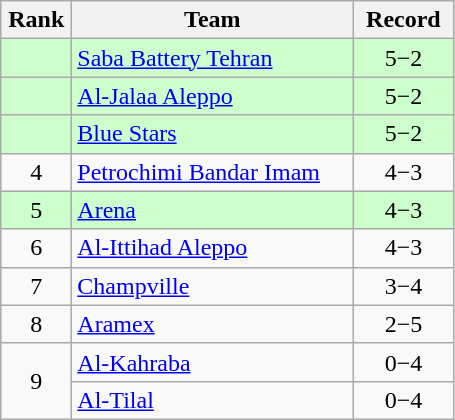<table class="wikitable" style="text-align: center;">
<tr>
<th width=40>Rank</th>
<th width=180>Team</th>
<th width=60>Record</th>
</tr>
<tr bgcolor="#ccffcc">
<td></td>
<td align=left> <a href='#'>Saba Battery Tehran</a></td>
<td>5−2</td>
</tr>
<tr bgcolor="#ccffcc">
<td></td>
<td align=left> <a href='#'>Al-Jalaa Aleppo</a></td>
<td>5−2</td>
</tr>
<tr bgcolor="#ccffcc">
<td></td>
<td align=left> <a href='#'>Blue Stars</a></td>
<td>5−2</td>
</tr>
<tr>
<td>4</td>
<td align=left> <a href='#'>Petrochimi Bandar Imam</a></td>
<td>4−3</td>
</tr>
<tr bgcolor="#ccffcc">
<td>5</td>
<td align=left> <a href='#'>Arena</a></td>
<td>4−3</td>
</tr>
<tr>
<td>6</td>
<td align=left> <a href='#'>Al-Ittihad Aleppo</a></td>
<td>4−3</td>
</tr>
<tr>
<td>7</td>
<td align=left> <a href='#'>Champville</a></td>
<td>3−4</td>
</tr>
<tr>
<td>8</td>
<td align=left> <a href='#'>Aramex</a></td>
<td>2−5</td>
</tr>
<tr>
<td rowspan=2>9</td>
<td align=left> <a href='#'>Al-Kahraba</a></td>
<td>0−4</td>
</tr>
<tr>
<td align=left> <a href='#'>Al-Tilal</a></td>
<td>0−4</td>
</tr>
</table>
